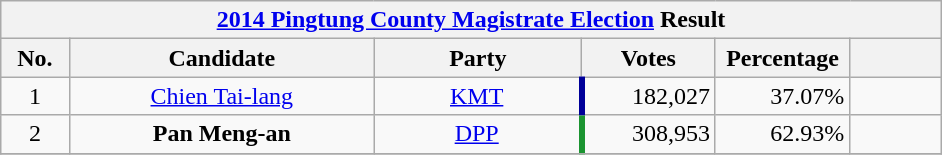<table class="wikitable" style="margin:1em auto; text-align:center">
<tr>
<th colspan="7" width=620px><a href='#'>2014 Pingtung County Magistrate Election</a> Result</th>
</tr>
<tr>
<th width=35>No.</th>
<th width=180>Candidate</th>
<th width=120>Party</th>
<th width=75>Votes</th>
<th width=75>Percentage</th>
<th width=49></th>
</tr>
<tr>
<td>1</td>
<td><a href='#'>Chien Tai-lang</a></td>
<td><a href='#'>KMT</a></td>
<td style="border-left:4px solid #000099;" align="right">182,027</td>
<td align="right">37.07%</td>
<td align="center"></td>
</tr>
<tr>
<td>2</td>
<td><strong>Pan Meng-an</strong></td>
<td><a href='#'>DPP</a></td>
<td style="border-left:4px solid #1B9431;" align="right">308,953</td>
<td align="right">62.93%</td>
<td align="center"></td>
</tr>
<tr bgcolor=EEEEEE>
</tr>
</table>
